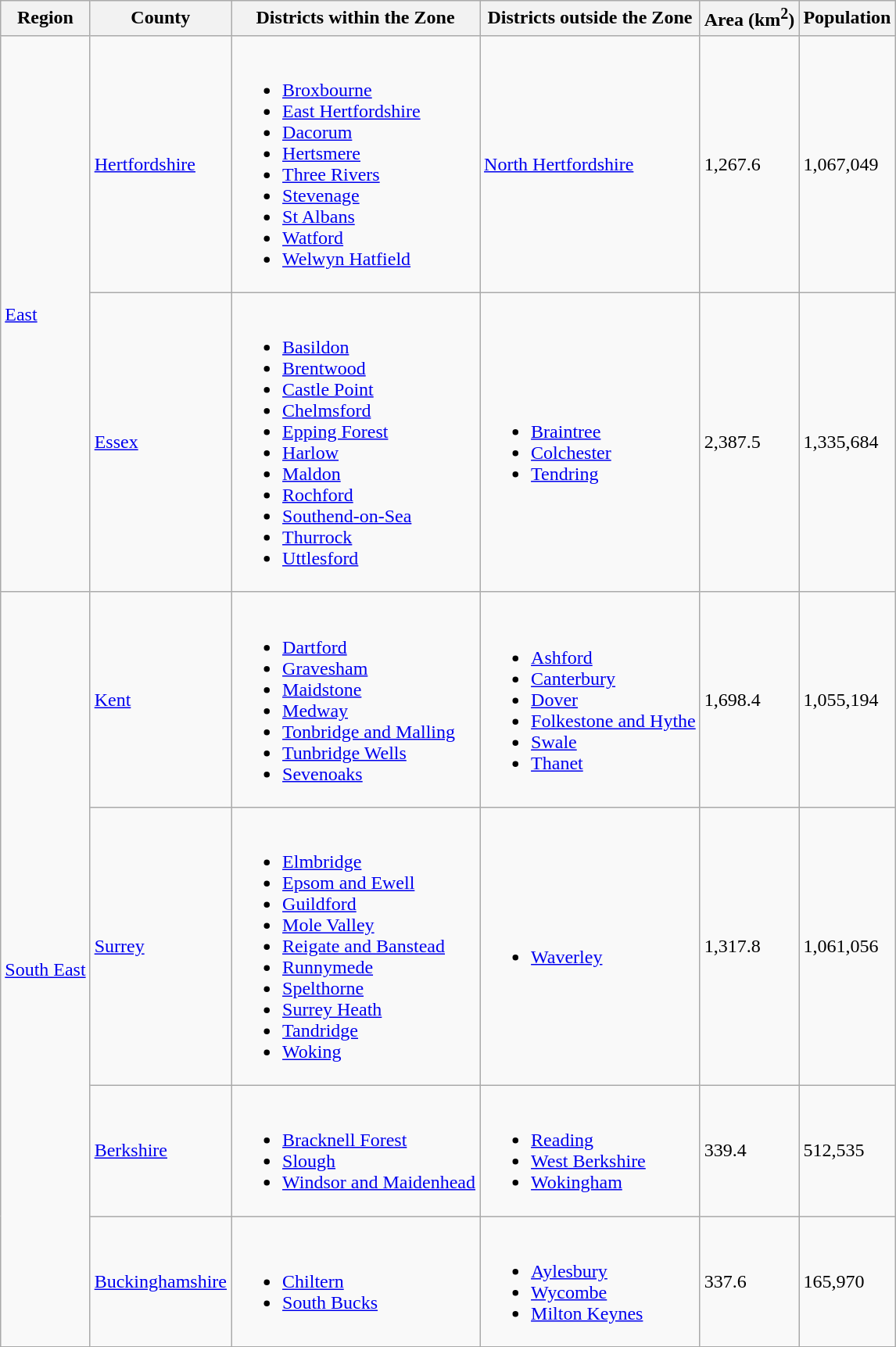<table class="wikitable">
<tr>
<th>Region</th>
<th>County</th>
<th>Districts within the Zone</th>
<th>Districts outside the Zone</th>
<th>Area (km<sup>2</sup>)</th>
<th>Population</th>
</tr>
<tr>
<td rowspan="2"><a href='#'>East</a></td>
<td><a href='#'>Hertfordshire</a></td>
<td><br><ul><li><a href='#'>Broxbourne</a></li><li><a href='#'>East Hertfordshire</a></li><li><a href='#'>Dacorum</a></li><li><a href='#'>Hertsmere</a></li><li><a href='#'>Three Rivers</a></li><li><a href='#'>Stevenage</a></li><li><a href='#'>St Albans</a></li><li><a href='#'>Watford</a></li><li><a href='#'>Welwyn Hatfield</a></li></ul></td>
<td><a href='#'>North Hertfordshire</a></td>
<td>1,267.6</td>
<td>1,067,049</td>
</tr>
<tr>
<td><a href='#'>Essex</a></td>
<td><br><ul><li><a href='#'>Basildon</a></li><li><a href='#'>Brentwood</a></li><li><a href='#'>Castle Point</a></li><li><a href='#'>Chelmsford</a></li><li><a href='#'>Epping Forest</a></li><li><a href='#'>Harlow</a></li><li><a href='#'>Maldon</a></li><li><a href='#'>Rochford</a></li><li><a href='#'>Southend-on-Sea</a></li><li><a href='#'>Thurrock</a></li><li><a href='#'>Uttlesford</a></li></ul></td>
<td><br><ul><li><a href='#'>Braintree</a></li><li><a href='#'>Colchester</a></li><li><a href='#'>Tendring</a></li></ul></td>
<td>2,387.5</td>
<td>1,335,684</td>
</tr>
<tr>
<td rowspan="4"><a href='#'>South East</a></td>
<td><a href='#'>Kent</a></td>
<td><br><ul><li><a href='#'>Dartford</a></li><li><a href='#'>Gravesham</a></li><li><a href='#'>Maidstone</a></li><li><a href='#'>Medway</a></li><li><a href='#'>Tonbridge and Malling</a></li><li><a href='#'>Tunbridge Wells</a></li><li><a href='#'>Sevenoaks</a></li></ul></td>
<td><br><ul><li><a href='#'>Ashford</a></li><li><a href='#'>Canterbury</a></li><li><a href='#'>Dover</a></li><li><a href='#'>Folkestone and Hythe</a></li><li><a href='#'>Swale</a></li><li><a href='#'>Thanet</a></li></ul></td>
<td>1,698.4</td>
<td>1,055,194</td>
</tr>
<tr>
<td><a href='#'>Surrey</a></td>
<td><br><ul><li><a href='#'>Elmbridge</a></li><li><a href='#'>Epsom and Ewell</a></li><li><a href='#'>Guildford</a></li><li><a href='#'>Mole Valley</a></li><li><a href='#'>Reigate and Banstead</a></li><li><a href='#'>Runnymede</a></li><li><a href='#'>Spelthorne</a></li><li><a href='#'>Surrey Heath</a></li><li><a href='#'>Tandridge</a></li><li><a href='#'>Woking</a></li></ul></td>
<td><br><ul><li><a href='#'>Waverley</a></li></ul></td>
<td>1,317.8</td>
<td>1,061,056</td>
</tr>
<tr>
<td><a href='#'>Berkshire</a></td>
<td><br><ul><li><a href='#'>Bracknell Forest</a></li><li><a href='#'>Slough</a></li><li><a href='#'>Windsor and Maidenhead</a></li></ul></td>
<td><br><ul><li><a href='#'>Reading</a></li><li><a href='#'>West Berkshire</a></li><li><a href='#'>Wokingham</a></li></ul></td>
<td>339.4</td>
<td>512,535</td>
</tr>
<tr>
<td><a href='#'>Buckinghamshire</a></td>
<td><br><ul><li><a href='#'>Chiltern</a></li><li><a href='#'>South Bucks</a></li></ul></td>
<td><br><ul><li><a href='#'>Aylesbury</a></li><li><a href='#'>Wycombe</a></li><li><a href='#'>Milton Keynes</a></li></ul></td>
<td>337.6</td>
<td>165,970</td>
</tr>
</table>
